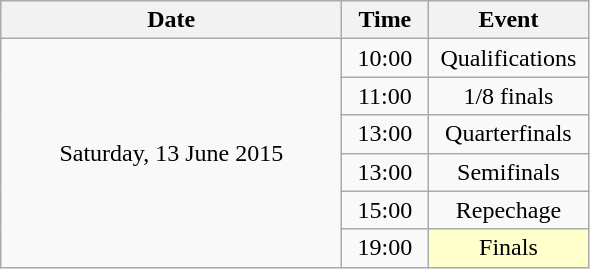<table class = "wikitable" style="text-align:center;">
<tr>
<th width=220>Date</th>
<th width=50>Time</th>
<th width=100>Event</th>
</tr>
<tr>
<td rowspan=6>Saturday, 13 June 2015</td>
<td>10:00</td>
<td>Qualifications</td>
</tr>
<tr>
<td>11:00</td>
<td>1/8 finals</td>
</tr>
<tr>
<td>13:00</td>
<td>Quarterfinals</td>
</tr>
<tr>
<td>13:00</td>
<td>Semifinals</td>
</tr>
<tr>
<td>15:00</td>
<td>Repechage</td>
</tr>
<tr>
<td>19:00</td>
<td bgcolor=ffffcc>Finals</td>
</tr>
</table>
